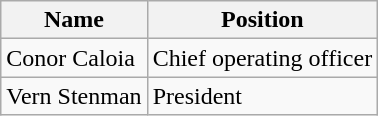<table class="wikitable">
<tr>
<th>Name</th>
<th>Position</th>
</tr>
<tr>
<td> Conor Caloia</td>
<td>Chief operating officer</td>
</tr>
<tr>
<td> Vern Stenman</td>
<td>President</td>
</tr>
</table>
